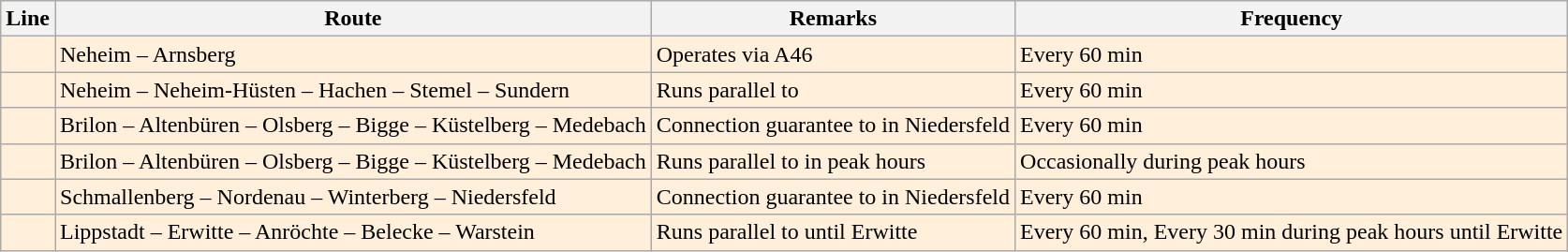<table class="wikitable zebra" style="background-color:#ffefdb">
<tr class="hintergrundfarbe5" style="text-align:center;">
<th>Line</th>
<th>Route</th>
<th>Remarks</th>
<th>Frequency</th>
</tr>
<tr>
<td></td>
<td>Neheim – Arnsberg</td>
<td>Operates via A46</td>
<td>Every 60 min</td>
</tr>
<tr>
<td></td>
<td>Neheim – Neheim-Hüsten – Hachen – Stemel – Sundern</td>
<td>Runs parallel to </td>
<td>Every 60 min</td>
</tr>
<tr>
<td></td>
<td>Brilon – Altenbüren – Olsberg – Bigge – Küstelberg – Medebach</td>
<td>Connection guarantee to  in Niedersfeld</td>
<td>Every 60 min</td>
</tr>
<tr>
<td></td>
<td>Brilon – Altenbüren – Olsberg – Bigge – Küstelberg – Medebach</td>
<td>Runs parallel to  in peak hours</td>
<td>Occasionally during peak hours</td>
</tr>
<tr>
<td></td>
<td>Schmallenberg – Nordenau – Winterberg – Niedersfeld</td>
<td>Connection guarantee to  in Niedersfeld</td>
<td>Every 60 min</td>
</tr>
<tr>
<td></td>
<td>Lippstadt – Erwitte – Anröchte – Belecke – Warstein</td>
<td>Runs parallel to  until Erwitte</td>
<td>Every 60 min, Every 30 min during peak hours until Erwitte</td>
</tr>
</table>
